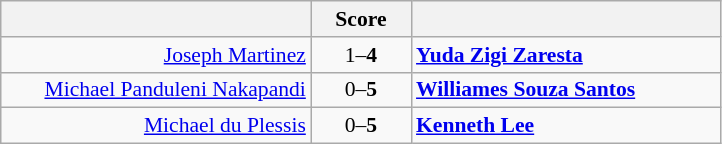<table class="wikitable" style="text-align: center; font-size:90% ">
<tr>
<th align="right" width="200"></th>
<th width="60">Score</th>
<th align="left" width="200"></th>
</tr>
<tr>
<td align=right><a href='#'>Joseph Martinez</a> </td>
<td align=center>1–<strong>4</strong></td>
<td align=left><strong> <a href='#'>Yuda Zigi Zaresta</a></strong></td>
</tr>
<tr>
<td align=right><a href='#'>Michael Panduleni Nakapandi</a> </td>
<td align=center>0–<strong>5</strong></td>
<td align=left><strong> <a href='#'>Williames Souza Santos</a></strong></td>
</tr>
<tr>
<td align=right><a href='#'>Michael du Plessis</a> </td>
<td align=center>0–<strong>5</strong></td>
<td align=left><strong> <a href='#'>Kenneth Lee</a></strong></td>
</tr>
</table>
